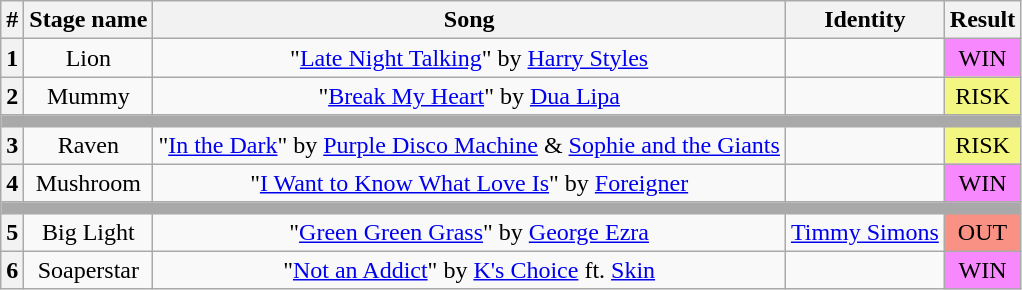<table class="wikitable plainrowheaders" style="text-align: center;">
<tr>
<th>#</th>
<th>Stage name</th>
<th>Song</th>
<th>Identity</th>
<th>Result</th>
</tr>
<tr>
<th>1</th>
<td>Lion</td>
<td>"<a href='#'>Late Night Talking</a>" by <a href='#'>Harry Styles</a></td>
<td></td>
<td bgcolor=#F888FD>WIN</td>
</tr>
<tr>
<th>2</th>
<td>Mummy</td>
<td>"<a href='#'>Break My Heart</a>" by <a href='#'>Dua Lipa</a></td>
<td></td>
<td bgcolor=#F3F781>RISK</td>
</tr>
<tr>
<td colspan="5" style="background:darkgray"></td>
</tr>
<tr>
<th>3</th>
<td>Raven</td>
<td>"<a href='#'>In the Dark</a>" by <a href='#'>Purple Disco Machine</a> & <a href='#'>Sophie and the Giants</a></td>
<td></td>
<td bgcolor=#F3F781>RISK</td>
</tr>
<tr>
<th>4</th>
<td>Mushroom</td>
<td>"<a href='#'>I Want to Know What Love Is</a>" by <a href='#'>Foreigner</a></td>
<td></td>
<td bgcolor=#F888FD>WIN</td>
</tr>
<tr>
<td colspan="5" style="background:darkgray"></td>
</tr>
<tr>
<th>5</th>
<td>Big Light</td>
<td>"<a href='#'>Green Green Grass</a>" by <a href='#'>George Ezra</a></td>
<td><a href='#'>Timmy Simons</a></td>
<td bgcolor="#F99185">OUT</td>
</tr>
<tr>
<th>6</th>
<td>Soaperstar</td>
<td>"<a href='#'>Not an Addict</a>" by <a href='#'>K's Choice</a> ft. <a href='#'>Skin</a></td>
<td></td>
<td bgcolor=#F888FD>WIN</td>
</tr>
</table>
